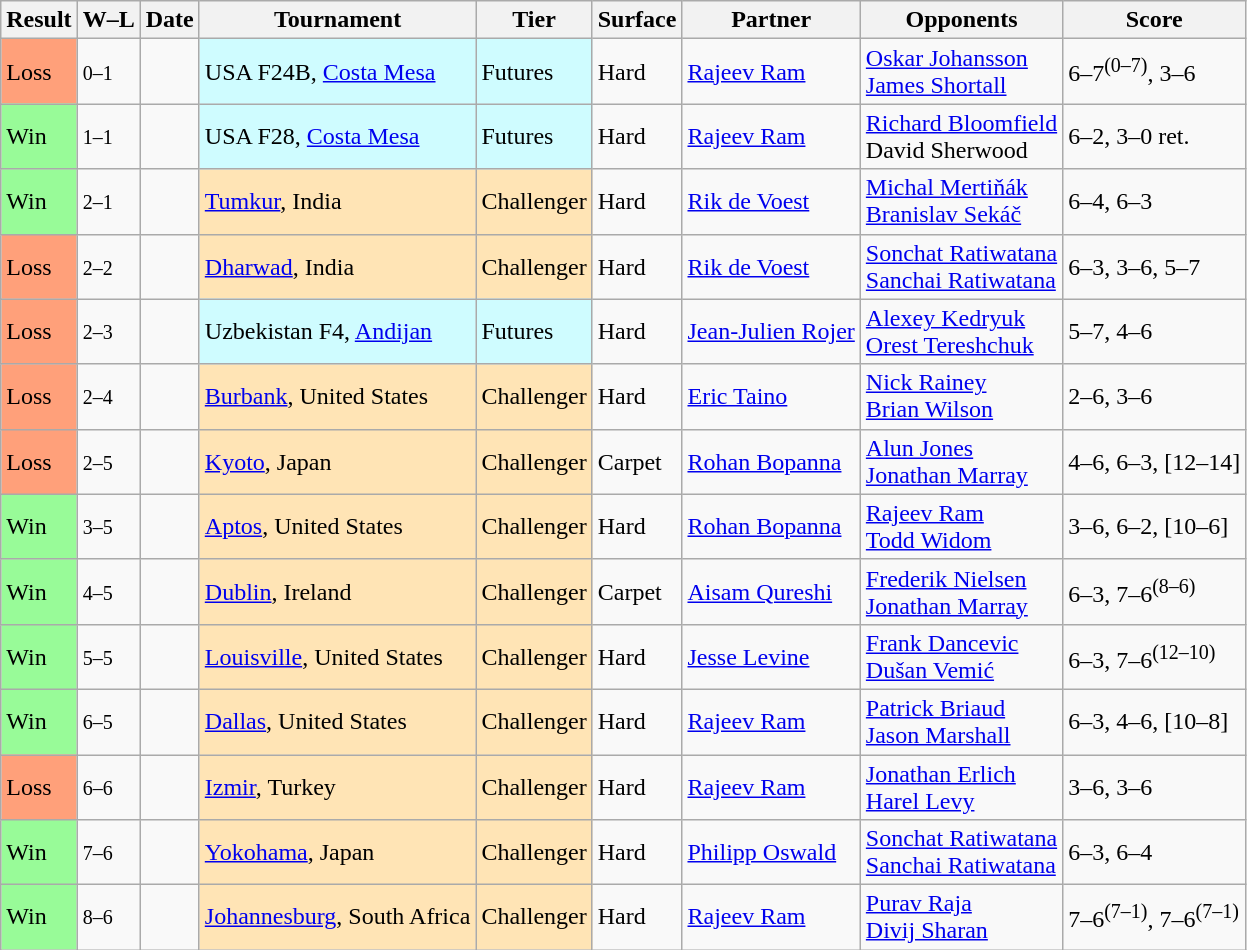<table class="sortable wikitable">
<tr>
<th>Result</th>
<th class="unsortable">W–L</th>
<th>Date</th>
<th>Tournament</th>
<th>Tier</th>
<th>Surface</th>
<th>Partner</th>
<th>Opponents</th>
<th class="unsortable">Score</th>
</tr>
<tr>
<td style="background:#ffa07a;">Loss</td>
<td><small>0–1</small></td>
<td></td>
<td style="background:#cffcff;">USA F24B, <a href='#'>Costa Mesa</a></td>
<td style="background:#cffcff;">Futures</td>
<td>Hard</td>
<td> <a href='#'>Rajeev Ram</a></td>
<td> <a href='#'>Oskar Johansson</a> <br>  <a href='#'>James Shortall</a></td>
<td>6–7<sup>(0–7)</sup>, 3–6</td>
</tr>
<tr>
<td style="background:#98fb98;">Win</td>
<td><small>1–1</small></td>
<td></td>
<td style="background:#cffcff;">USA F28, <a href='#'>Costa Mesa</a></td>
<td style="background:#cffcff;">Futures</td>
<td>Hard</td>
<td> <a href='#'>Rajeev Ram</a></td>
<td> <a href='#'>Richard Bloomfield</a> <br>  David Sherwood</td>
<td>6–2, 3–0 ret.</td>
</tr>
<tr>
<td style="background:#98fb98;">Win</td>
<td><small>2–1</small></td>
<td></td>
<td style="background:moccasin;"><a href='#'>Tumkur</a>, India</td>
<td style="background:moccasin;">Challenger</td>
<td>Hard</td>
<td> <a href='#'>Rik de Voest</a></td>
<td> <a href='#'>Michal Mertiňák</a> <br>  <a href='#'>Branislav Sekáč</a></td>
<td>6–4, 6–3</td>
</tr>
<tr>
<td style="background:#ffa07a;">Loss</td>
<td><small>2–2</small></td>
<td></td>
<td style="background:moccasin;"><a href='#'>Dharwad</a>, India</td>
<td style="background:moccasin;">Challenger</td>
<td>Hard</td>
<td> <a href='#'>Rik de Voest</a></td>
<td> <a href='#'>Sonchat Ratiwatana</a> <br>  <a href='#'>Sanchai Ratiwatana</a></td>
<td>6–3, 3–6, 5–7</td>
</tr>
<tr>
<td style="background:#ffa07a;">Loss</td>
<td><small>2–3</small></td>
<td></td>
<td style="background:#cffcff;">Uzbekistan F4, <a href='#'>Andijan</a></td>
<td style="background:#cffcff;">Futures</td>
<td>Hard</td>
<td> <a href='#'>Jean-Julien Rojer</a></td>
<td> <a href='#'>Alexey Kedryuk</a> <br>  <a href='#'>Orest Tereshchuk</a></td>
<td>5–7, 4–6</td>
</tr>
<tr>
<td style="background:#ffa07a;">Loss</td>
<td><small>2–4</small></td>
<td></td>
<td style="background:moccasin;"><a href='#'>Burbank</a>, United States</td>
<td style="background:moccasin;">Challenger</td>
<td>Hard</td>
<td> <a href='#'>Eric Taino</a></td>
<td> <a href='#'>Nick Rainey</a> <br>  <a href='#'>Brian Wilson</a></td>
<td>2–6, 3–6</td>
</tr>
<tr>
<td style="background:#ffa07a;">Loss</td>
<td><small>2–5</small></td>
<td></td>
<td style="background:moccasin;"><a href='#'>Kyoto</a>, Japan</td>
<td style="background:moccasin;">Challenger</td>
<td>Carpet</td>
<td> <a href='#'>Rohan Bopanna</a></td>
<td> <a href='#'>Alun Jones</a> <br>  <a href='#'>Jonathan Marray</a></td>
<td>4–6, 6–3, [12–14]</td>
</tr>
<tr>
<td style="background:#98fb98;">Win</td>
<td><small>3–5</small></td>
<td></td>
<td style="background:moccasin;"><a href='#'>Aptos</a>, United States</td>
<td style="background:moccasin;">Challenger</td>
<td>Hard</td>
<td> <a href='#'>Rohan Bopanna</a></td>
<td> <a href='#'>Rajeev Ram</a> <br>  <a href='#'>Todd Widom</a></td>
<td>3–6, 6–2, [10–6]</td>
</tr>
<tr>
<td style="background:#98fb98;">Win</td>
<td><small>4–5</small></td>
<td></td>
<td style="background:moccasin;"><a href='#'>Dublin</a>, Ireland</td>
<td style="background:moccasin;">Challenger</td>
<td>Carpet</td>
<td> <a href='#'>Aisam Qureshi</a></td>
<td> <a href='#'>Frederik Nielsen</a> <br>  <a href='#'>Jonathan Marray</a></td>
<td>6–3, 7–6<sup>(8–6)</sup></td>
</tr>
<tr>
<td style="background:#98fb98;">Win</td>
<td><small>5–5</small></td>
<td></td>
<td style="background:moccasin;"><a href='#'>Louisville</a>, United States</td>
<td style="background:moccasin;">Challenger</td>
<td>Hard</td>
<td> <a href='#'>Jesse Levine</a></td>
<td> <a href='#'>Frank Dancevic</a> <br>  <a href='#'>Dušan Vemić</a></td>
<td>6–3, 7–6<sup>(12–10)</sup></td>
</tr>
<tr>
<td style="background:#98fb98;">Win</td>
<td><small>6–5</small></td>
<td></td>
<td style="background:moccasin;"><a href='#'>Dallas</a>, United States</td>
<td style="background:moccasin;">Challenger</td>
<td>Hard</td>
<td> <a href='#'>Rajeev Ram</a></td>
<td> <a href='#'>Patrick Briaud</a> <br>  <a href='#'>Jason Marshall</a></td>
<td>6–3, 4–6, [10–8]</td>
</tr>
<tr>
<td style="background:#ffa07a;">Loss</td>
<td><small>6–6</small></td>
<td></td>
<td style="background:moccasin;"><a href='#'>Izmir</a>, Turkey</td>
<td style="background:moccasin;">Challenger</td>
<td>Hard</td>
<td> <a href='#'>Rajeev Ram</a></td>
<td> <a href='#'>Jonathan Erlich</a> <br>  <a href='#'>Harel Levy</a></td>
<td>3–6, 3–6</td>
</tr>
<tr>
<td style="background:#98fb98;">Win</td>
<td><small>7–6</small></td>
<td></td>
<td style="background:moccasin;"><a href='#'>Yokohama</a>, Japan</td>
<td style="background:moccasin;">Challenger</td>
<td>Hard</td>
<td> <a href='#'>Philipp Oswald</a></td>
<td> <a href='#'>Sonchat Ratiwatana</a> <br>  <a href='#'>Sanchai Ratiwatana</a></td>
<td>6–3, 6–4</td>
</tr>
<tr>
<td style="background:#98fb98;">Win</td>
<td><small>8–6</small></td>
<td></td>
<td style="background:moccasin;"><a href='#'>Johannesburg</a>, South Africa</td>
<td style="background:moccasin;">Challenger</td>
<td>Hard</td>
<td> <a href='#'>Rajeev Ram</a></td>
<td> <a href='#'>Purav Raja</a> <br>  <a href='#'>Divij Sharan</a></td>
<td>7–6<sup>(7–1)</sup>, 7–6<sup>(7–1)</sup></td>
</tr>
</table>
